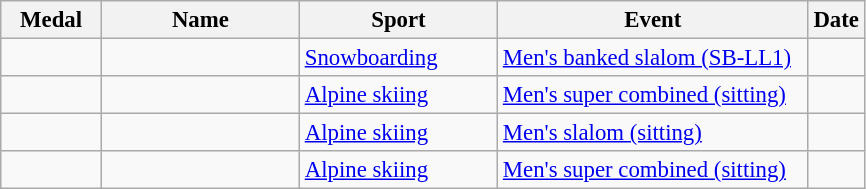<table class="wikitable sortable" style="font-size: 95%;">
<tr>
<th width=60px>Medal</th>
<th width=125px>Name</th>
<th width=125px>Sport</th>
<th width=200px>Event</th>
<th>Date</th>
</tr>
<tr>
<td></td>
<td></td>
<td><a href='#'>Snowboarding</a></td>
<td><a href='#'>Men's banked slalom (SB-LL1)</a></td>
<td></td>
</tr>
<tr>
<td></td>
<td></td>
<td><a href='#'>Alpine skiing</a></td>
<td><a href='#'>Men's super combined (sitting)</a></td>
<td></td>
</tr>
<tr>
<td></td>
<td></td>
<td><a href='#'>Alpine skiing</a></td>
<td><a href='#'>Men's slalom (sitting)</a></td>
<td></td>
</tr>
<tr>
<td></td>
<td></td>
<td><a href='#'>Alpine skiing</a></td>
<td><a href='#'>Men's super combined (sitting)</a></td>
<td></td>
</tr>
</table>
